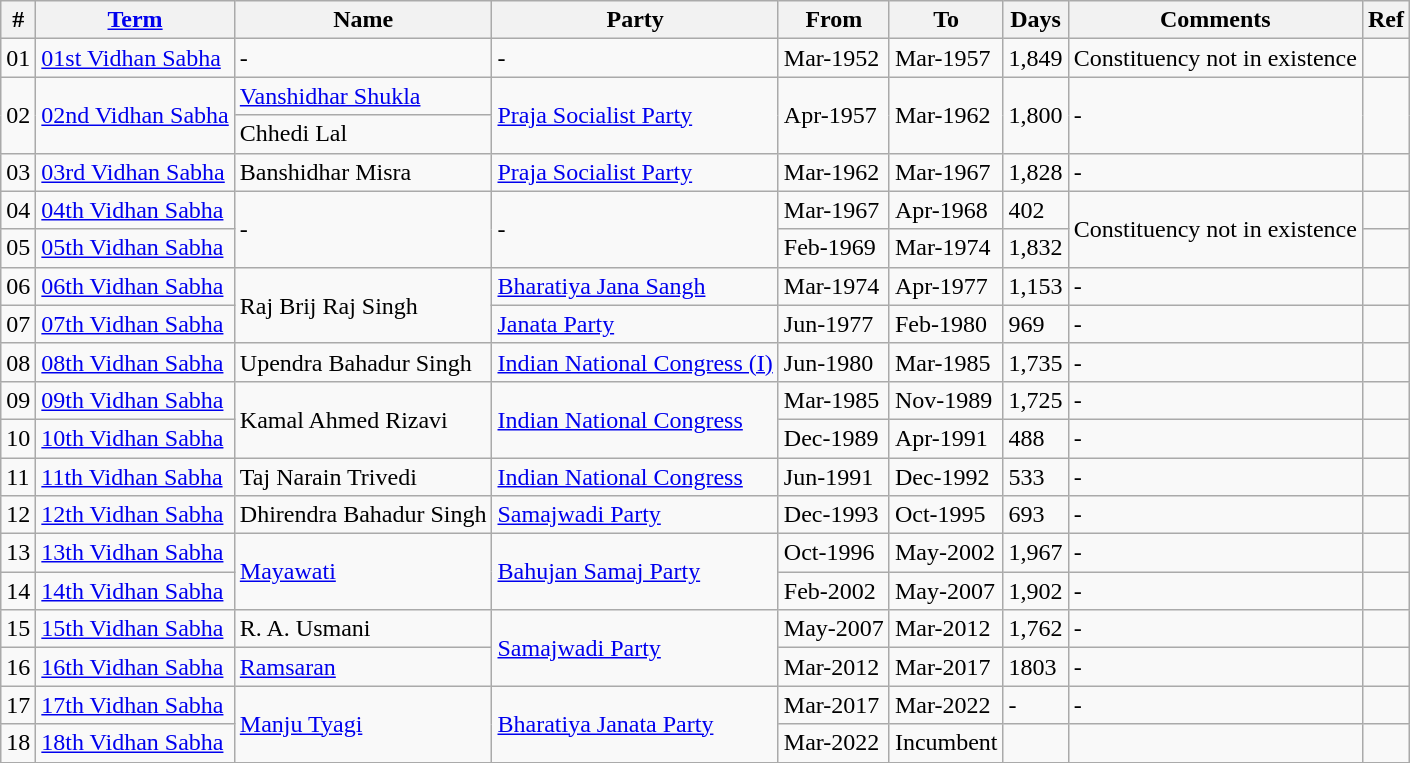<table class="wikitable sortable">
<tr>
<th>#</th>
<th><a href='#'>Term</a></th>
<th>Name</th>
<th>Party</th>
<th>From</th>
<th>To</th>
<th>Days</th>
<th>Comments</th>
<th>Ref</th>
</tr>
<tr>
<td>01</td>
<td><a href='#'>01st Vidhan Sabha</a></td>
<td>-</td>
<td>-</td>
<td>Mar-1952</td>
<td>Mar-1957</td>
<td>1,849</td>
<td>Constituency not in existence</td>
<td></td>
</tr>
<tr>
<td rowspan="2">02</td>
<td rowspan="2"><a href='#'>02nd Vidhan Sabha</a></td>
<td><a href='#'>Vanshidhar Shukla</a></td>
<td rowspan="2"><a href='#'>Praja Socialist Party</a></td>
<td rowspan="2">Apr-1957</td>
<td rowspan="2">Mar-1962</td>
<td rowspan="2">1,800</td>
<td rowspan="2">-</td>
<td rowspan="2"></td>
</tr>
<tr>
<td>Chhedi Lal</td>
</tr>
<tr>
<td>03</td>
<td><a href='#'>03rd Vidhan Sabha</a></td>
<td>Banshidhar Misra</td>
<td><a href='#'>Praja Socialist Party</a></td>
<td>Mar-1962</td>
<td>Mar-1967</td>
<td>1,828</td>
<td>-</td>
<td></td>
</tr>
<tr>
<td>04</td>
<td><a href='#'>04th Vidhan Sabha</a></td>
<td rowspan="2">-</td>
<td rowspan="2">-</td>
<td>Mar-1967</td>
<td>Apr-1968</td>
<td>402</td>
<td rowspan="2">Constituency not in existence</td>
<td></td>
</tr>
<tr>
<td>05</td>
<td><a href='#'>05th Vidhan Sabha</a></td>
<td>Feb-1969</td>
<td>Mar-1974</td>
<td>1,832</td>
<td></td>
</tr>
<tr>
<td>06</td>
<td><a href='#'>06th Vidhan Sabha</a></td>
<td rowspan="2">Raj Brij  Raj Singh</td>
<td><a href='#'>Bharatiya Jana Sangh</a></td>
<td>Mar-1974</td>
<td>Apr-1977</td>
<td>1,153</td>
<td>-</td>
<td></td>
</tr>
<tr>
<td>07</td>
<td><a href='#'>07th Vidhan Sabha</a></td>
<td><a href='#'>Janata Party</a></td>
<td>Jun-1977</td>
<td>Feb-1980</td>
<td>969</td>
<td>-</td>
<td></td>
</tr>
<tr>
<td>08</td>
<td><a href='#'>08th Vidhan Sabha</a></td>
<td>Upendra  Bahadur Singh</td>
<td><a href='#'>Indian National Congress (I)</a></td>
<td>Jun-1980</td>
<td>Mar-1985</td>
<td>1,735</td>
<td>-</td>
<td></td>
</tr>
<tr>
<td>09</td>
<td><a href='#'>09th Vidhan Sabha</a></td>
<td rowspan="2">Kamal  Ahmed Rizavi</td>
<td rowspan="2"><a href='#'>Indian National Congress</a></td>
<td>Mar-1985</td>
<td>Nov-1989</td>
<td>1,725</td>
<td>-</td>
<td></td>
</tr>
<tr>
<td>10</td>
<td><a href='#'>10th Vidhan Sabha</a></td>
<td>Dec-1989</td>
<td>Apr-1991</td>
<td>488</td>
<td>-</td>
<td></td>
</tr>
<tr>
<td>11</td>
<td><a href='#'>11th Vidhan Sabha</a></td>
<td>Taj  Narain Trivedi</td>
<td><a href='#'>Indian National Congress</a></td>
<td>Jun-1991</td>
<td>Dec-1992</td>
<td>533</td>
<td>-</td>
<td></td>
</tr>
<tr>
<td>12</td>
<td><a href='#'>12th Vidhan Sabha</a></td>
<td>Dhirendra  Bahadur Singh</td>
<td><a href='#'>Samajwadi Party</a></td>
<td>Dec-1993</td>
<td>Oct-1995</td>
<td>693</td>
<td>-</td>
<td></td>
</tr>
<tr>
<td>13</td>
<td><a href='#'>13th Vidhan Sabha</a></td>
<td rowspan="2"><a href='#'>Mayawati</a></td>
<td rowspan="2"><a href='#'>Bahujan Samaj Party</a></td>
<td>Oct-1996</td>
<td>May-2002</td>
<td>1,967</td>
<td>-</td>
<td></td>
</tr>
<tr>
<td>14</td>
<td><a href='#'>14th Vidhan Sabha</a></td>
<td>Feb-2002</td>
<td>May-2007</td>
<td>1,902</td>
<td>-</td>
<td></td>
</tr>
<tr>
<td>15</td>
<td><a href='#'>15th Vidhan Sabha</a></td>
<td>R. A.  Usmani</td>
<td rowspan="2"><a href='#'>Samajwadi Party</a></td>
<td>May-2007</td>
<td>Mar-2012</td>
<td>1,762</td>
<td>-</td>
<td></td>
</tr>
<tr>
<td>16</td>
<td><a href='#'>16th Vidhan Sabha</a></td>
<td><a href='#'>Ramsaran</a></td>
<td>Mar-2012</td>
<td>Mar-2017</td>
<td>1803</td>
<td>-</td>
<td></td>
</tr>
<tr>
<td>17</td>
<td><a href='#'>17th Vidhan Sabha</a></td>
<td rowspan="2"><a href='#'>Manju Tyagi</a></td>
<td rowspan="2"><a href='#'>Bharatiya Janata Party</a></td>
<td>Mar-2017</td>
<td>Mar-2022</td>
<td>-</td>
<td>-</td>
<td></td>
</tr>
<tr>
<td>18</td>
<td><a href='#'> 18th Vidhan Sabha</a></td>
<td>Mar-2022</td>
<td>Incumbent</td>
<td></td>
<td></td>
<td></td>
</tr>
<tr>
</tr>
</table>
